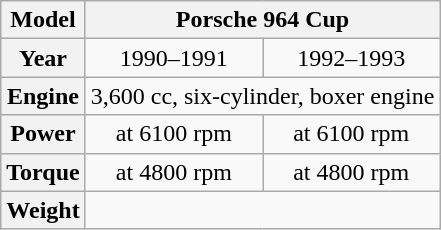<table class="wikitable" style="text-align:center">
<tr>
<th>Model</th>
<th colspan="2">Porsche 964 Cup</th>
</tr>
<tr>
<th>Year</th>
<td>1990–1991</td>
<td>1992–1993</td>
</tr>
<tr>
<th>Engine</th>
<td colspan="2">3,600 cc, six-cylinder, boxer engine</td>
</tr>
<tr>
<th>Power</th>
<td> at 6100 rpm</td>
<td> at 6100 rpm</td>
</tr>
<tr>
<th>Torque</th>
<td> at 4800 rpm</td>
<td> at 4800 rpm</td>
</tr>
<tr>
<th>Weight</th>
<td colspan="2"></td>
</tr>
</table>
